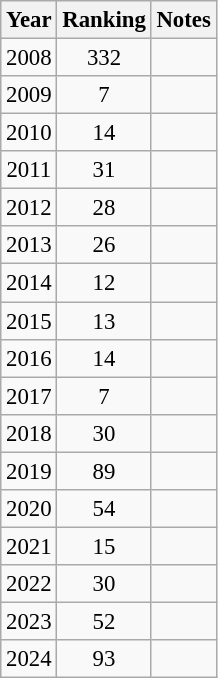<table class="wikitable" style="text-align:center; font-size: 95%;">
<tr>
<th>Year</th>
<th>Ranking</th>
<th>Notes</th>
</tr>
<tr>
<td>2008</td>
<td>332</td>
<td></td>
</tr>
<tr>
<td>2009</td>
<td>7</td>
<td></td>
</tr>
<tr>
<td>2010</td>
<td>14</td>
<td></td>
</tr>
<tr>
<td>2011</td>
<td>31</td>
<td></td>
</tr>
<tr>
<td>2012</td>
<td>28</td>
<td></td>
</tr>
<tr>
<td>2013</td>
<td>26</td>
<td></td>
</tr>
<tr>
<td>2014</td>
<td>12</td>
<td></td>
</tr>
<tr>
<td>2015</td>
<td>13</td>
<td></td>
</tr>
<tr>
<td>2016</td>
<td>14</td>
<td></td>
</tr>
<tr>
<td>2017</td>
<td>7</td>
<td></td>
</tr>
<tr>
<td>2018</td>
<td>30</td>
<td></td>
</tr>
<tr>
<td>2019</td>
<td>89</td>
<td></td>
</tr>
<tr>
<td>2020</td>
<td>54</td>
<td></td>
</tr>
<tr>
<td>2021</td>
<td>15</td>
<td></td>
</tr>
<tr>
<td>2022</td>
<td>30</td>
<td></td>
</tr>
<tr>
<td>2023</td>
<td>52</td>
<td></td>
</tr>
<tr>
<td>2024</td>
<td>93</td>
<td></td>
</tr>
</table>
